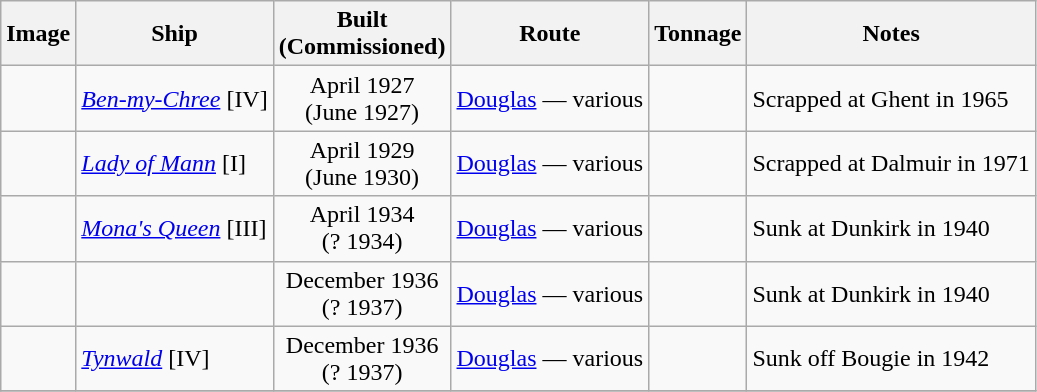<table class="wikitable">
<tr>
<th>Image</th>
<th>Ship</th>
<th>Built<br>(Commissioned)</th>
<th>Route</th>
<th>Tonnage</th>
<th>Notes</th>
</tr>
<tr>
<td></td>
<td><a href='#'><em>Ben-my-Chree</em></a> [IV]</td>
<td style="text-align:center;">April 1927<br>(June 1927)</td>
<td style="text-align:center;"><a href='#'>Douglas</a> — various</td>
<td style="text-align:center;"></td>
<td>Scrapped at Ghent in 1965</td>
</tr>
<tr>
<td></td>
<td><a href='#'><em>Lady of Mann</em></a> [I]</td>
<td style="text-align:center;">April 1929<br>(June 1930)</td>
<td style="text-align:center;"><a href='#'>Douglas</a> — various</td>
<td style="text-align:center;"></td>
<td>Scrapped at Dalmuir in 1971</td>
</tr>
<tr>
<td></td>
<td><a href='#'><em>Mona's Queen</em></a> [III]</td>
<td style="text-align:center;">April 1934<br>(? 1934)</td>
<td style="text-align:center;"><a href='#'>Douglas</a> — various</td>
<td style="text-align:center;"></td>
<td>Sunk at Dunkirk in 1940</td>
</tr>
<tr>
<td></td>
<td></td>
<td style="text-align:center;">December 1936<br>(? 1937)</td>
<td><a href='#'>Douglas</a> — various</td>
<td></td>
<td>Sunk at Dunkirk in 1940</td>
</tr>
<tr>
<td></td>
<td><a href='#'><em>Tynwald</em></a> [IV]</td>
<td style="text-align:center;">December 1936<br>(? 1937)</td>
<td><a href='#'>Douglas</a> — various</td>
<td></td>
<td>Sunk off Bougie in 1942</td>
</tr>
<tr>
</tr>
</table>
